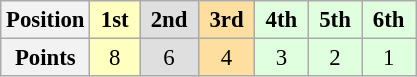<table class="wikitable" style="font-size:95%; text-align:center">
<tr>
<th>Position</th>
<th style="background:#ffffbf;"> 1st </th>
<th style="background:#dfdfdf;"> 2nd </th>
<th style="background:#ffdf9f;"> 3rd </th>
<th style="background:#dfffdf;"> 4th </th>
<th style="background:#dfffdf;"> 5th </th>
<th style="background:#dfffdf;"> 6th </th>
</tr>
<tr>
<th>Points</th>
<td style="background:#ffffbf;">8</td>
<td style="background:#dfdfdf;">6</td>
<td style="background:#ffdf9f;">4</td>
<td style="background:#dfffdf;">3</td>
<td style="background:#dfffdf;">2</td>
<td style="background:#dfffdf;">1</td>
</tr>
</table>
